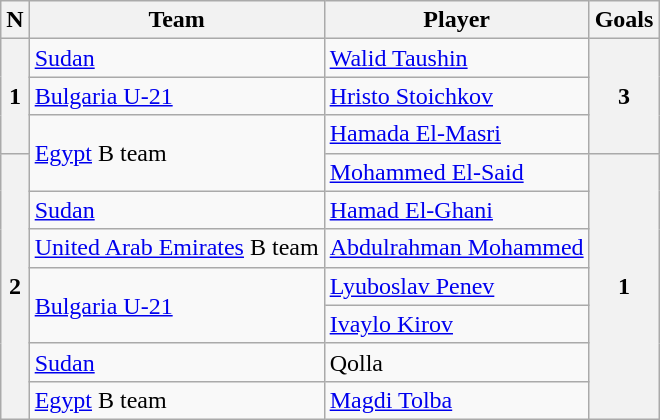<table class="wikitable">
<tr>
<th>N</th>
<th>Team</th>
<th>Player</th>
<th>Goals</th>
</tr>
<tr>
<th rowspan="3">1</th>
<td> <a href='#'>Sudan</a></td>
<td><a href='#'>Walid Taushin</a></td>
<th rowspan="3">3</th>
</tr>
<tr>
<td> <a href='#'>Bulgaria U-21</a></td>
<td><a href='#'>Hristo Stoichkov</a></td>
</tr>
<tr>
<td rowspan="2"> <a href='#'>Egypt</a> B team</td>
<td><a href='#'>Hamada El-Masri</a></td>
</tr>
<tr>
<th rowspan="7">2</th>
<td><a href='#'>Mohammed El-Said</a></td>
<th rowspan="7">1</th>
</tr>
<tr>
<td> <a href='#'>Sudan</a></td>
<td><a href='#'>Hamad El-Ghani</a></td>
</tr>
<tr>
<td> <a href='#'>United Arab Emirates</a> B team</td>
<td><a href='#'>Abdulrahman Mohammed</a></td>
</tr>
<tr>
<td rowspan="2"> <a href='#'>Bulgaria U-21</a></td>
<td><a href='#'>Lyuboslav Penev</a></td>
</tr>
<tr>
<td><a href='#'>Ivaylo Kirov</a></td>
</tr>
<tr>
<td> <a href='#'>Sudan</a></td>
<td>Qolla</td>
</tr>
<tr>
<td> <a href='#'>Egypt</a> B team</td>
<td><a href='#'>Magdi Tolba</a></td>
</tr>
</table>
